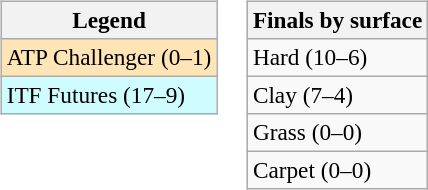<table>
<tr valign=top>
<td><br><table class=wikitable style=font-size:97%>
<tr>
<th>Legend</th>
</tr>
<tr bgcolor=moccasin>
<td>ATP Challenger (0–1)</td>
</tr>
<tr bgcolor=cffcff>
<td>ITF Futures (17–9)</td>
</tr>
</table>
</td>
<td><br><table class=wikitable style=font-size:97%>
<tr>
<th>Finals by surface</th>
</tr>
<tr>
<td>Hard (10–6)</td>
</tr>
<tr>
<td>Clay (7–4)</td>
</tr>
<tr>
<td>Grass (0–0)</td>
</tr>
<tr>
<td>Carpet (0–0)</td>
</tr>
</table>
</td>
</tr>
</table>
